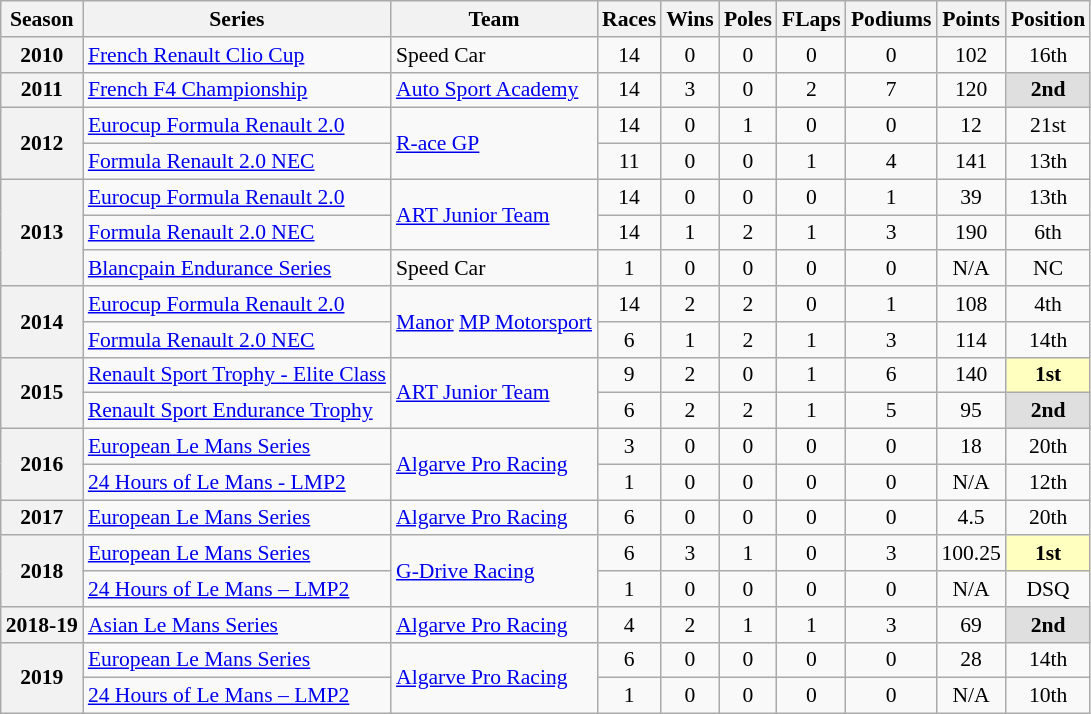<table class="wikitable" style="font-size: 90%; text-align:center">
<tr>
<th>Season</th>
<th>Series</th>
<th>Team</th>
<th>Races</th>
<th>Wins</th>
<th>Poles</th>
<th>FLaps</th>
<th>Podiums</th>
<th>Points</th>
<th>Position</th>
</tr>
<tr>
<th>2010</th>
<td align=left><a href='#'>French Renault Clio Cup</a></td>
<td align=left>Speed Car</td>
<td>14</td>
<td>0</td>
<td>0</td>
<td>0</td>
<td>0</td>
<td>102</td>
<td>16th</td>
</tr>
<tr>
<th>2011</th>
<td align=left><a href='#'>French F4 Championship</a></td>
<td align=left><a href='#'>Auto Sport Academy</a></td>
<td>14</td>
<td>3</td>
<td>0</td>
<td>2</td>
<td>7</td>
<td>120</td>
<td style="background:#DFDFDF;"><strong>2nd</strong></td>
</tr>
<tr>
<th rowspan=2>2012</th>
<td align=left><a href='#'>Eurocup Formula Renault 2.0</a></td>
<td rowspan=2 align=left><a href='#'>R-ace GP</a></td>
<td>14</td>
<td>0</td>
<td>1</td>
<td>0</td>
<td>0</td>
<td>12</td>
<td>21st</td>
</tr>
<tr>
<td align=left><a href='#'>Formula Renault 2.0 NEC</a></td>
<td>11</td>
<td>0</td>
<td>0</td>
<td>1</td>
<td>4</td>
<td>141</td>
<td>13th</td>
</tr>
<tr>
<th rowspan=3>2013</th>
<td align=left><a href='#'>Eurocup Formula Renault 2.0</a></td>
<td rowspan=2 align=left><a href='#'>ART Junior Team</a></td>
<td>14</td>
<td>0</td>
<td>0</td>
<td>0</td>
<td>1</td>
<td>39</td>
<td>13th</td>
</tr>
<tr>
<td align=left><a href='#'>Formula Renault 2.0 NEC</a></td>
<td>14</td>
<td>1</td>
<td>2</td>
<td>1</td>
<td>3</td>
<td>190</td>
<td>6th</td>
</tr>
<tr>
<td align=left><a href='#'>Blancpain Endurance Series</a></td>
<td align=left>Speed Car</td>
<td>1</td>
<td>0</td>
<td>0</td>
<td>0</td>
<td>0</td>
<td>N/A</td>
<td>NC</td>
</tr>
<tr>
<th rowspan=2>2014</th>
<td align=left><a href='#'>Eurocup Formula Renault 2.0</a></td>
<td rowspan=2 align=left><a href='#'>Manor</a> <a href='#'>MP Motorsport</a></td>
<td>14</td>
<td>2</td>
<td>2</td>
<td>0</td>
<td>1</td>
<td>108</td>
<td>4th</td>
</tr>
<tr>
<td align=left><a href='#'>Formula Renault 2.0 NEC</a></td>
<td>6</td>
<td>1</td>
<td>2</td>
<td>1</td>
<td>3</td>
<td>114</td>
<td>14th</td>
</tr>
<tr>
<th rowspan=2>2015</th>
<td align=left><a href='#'>Renault Sport Trophy - Elite Class</a></td>
<td align=left rowspan=2><a href='#'>ART Junior Team</a></td>
<td>9</td>
<td>2</td>
<td>0</td>
<td>1</td>
<td>6</td>
<td>140</td>
<td style="background:#FFFFBF;"><strong>1st</strong></td>
</tr>
<tr>
<td align=left><a href='#'>Renault Sport Endurance Trophy</a></td>
<td>6</td>
<td>2</td>
<td>2</td>
<td>1</td>
<td>5</td>
<td>95</td>
<td style="background:#DFDFDF;"><strong>2nd</strong></td>
</tr>
<tr>
<th rowspan=2>2016</th>
<td align=left><a href='#'>European Le Mans Series</a></td>
<td align=left rowspan=2><a href='#'>Algarve Pro Racing</a></td>
<td>3</td>
<td>0</td>
<td>0</td>
<td>0</td>
<td>0</td>
<td>18</td>
<td>20th</td>
</tr>
<tr>
<td align=left><a href='#'>24 Hours of Le Mans - LMP2</a></td>
<td>1</td>
<td>0</td>
<td>0</td>
<td>0</td>
<td>0</td>
<td>N/A</td>
<td>12th</td>
</tr>
<tr>
<th>2017</th>
<td align=left><a href='#'>European Le Mans Series</a></td>
<td align=left><a href='#'>Algarve Pro Racing</a></td>
<td>6</td>
<td>0</td>
<td>0</td>
<td>0</td>
<td>0</td>
<td>4.5</td>
<td>20th</td>
</tr>
<tr>
<th rowspan=2>2018</th>
<td align=left><a href='#'>European Le Mans Series</a></td>
<td align=left rowspan=2><a href='#'>G-Drive Racing</a></td>
<td>6</td>
<td>3</td>
<td>1</td>
<td>0</td>
<td>3</td>
<td>100.25</td>
<td style="background:#FFFFBF;"><strong>1st</strong></td>
</tr>
<tr>
<td align=left><a href='#'>24 Hours of Le Mans – LMP2</a></td>
<td>1</td>
<td>0</td>
<td>0</td>
<td>0</td>
<td>0</td>
<td>N/A</td>
<td>DSQ</td>
</tr>
<tr>
<th>2018-19</th>
<td align=left><a href='#'>Asian Le Mans Series</a></td>
<td align=left><a href='#'>Algarve Pro Racing</a></td>
<td>4</td>
<td>2</td>
<td>1</td>
<td>1</td>
<td>3</td>
<td>69</td>
<td style="background:#DFDFDF;"><strong>2nd</strong></td>
</tr>
<tr>
<th rowspan=2>2019</th>
<td align=left><a href='#'>European Le Mans Series</a></td>
<td align=left rowspan=2><a href='#'>Algarve Pro Racing</a></td>
<td>6</td>
<td>0</td>
<td>0</td>
<td>0</td>
<td>0</td>
<td>28</td>
<td>14th</td>
</tr>
<tr>
<td align=left><a href='#'>24 Hours of Le Mans – LMP2</a></td>
<td>1</td>
<td>0</td>
<td>0</td>
<td>0</td>
<td>0</td>
<td>N/A</td>
<td>10th</td>
</tr>
</table>
